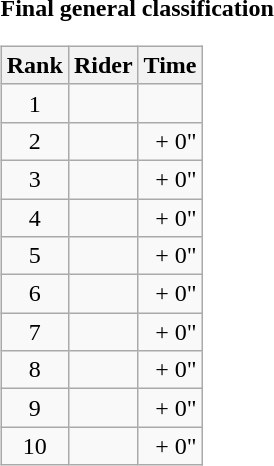<table>
<tr>
<td><strong>Final general classification</strong><br><table class="wikitable">
<tr>
<th scope="col">Rank</th>
<th scope="col">Rider</th>
<th scope="col">Time</th>
</tr>
<tr>
<td style="text-align:center;">1</td>
<td></td>
<td style="text-align:right;"></td>
</tr>
<tr>
<td style="text-align:center;">2</td>
<td></td>
<td style="text-align:right;">+ 0"</td>
</tr>
<tr>
<td style="text-align:center;">3</td>
<td></td>
<td style="text-align:right;">+ 0"</td>
</tr>
<tr>
<td style="text-align:center;">4</td>
<td></td>
<td style="text-align:right;">+ 0"</td>
</tr>
<tr>
<td style="text-align:center;">5</td>
<td></td>
<td style="text-align:right;">+ 0"</td>
</tr>
<tr>
<td style="text-align:center;">6</td>
<td></td>
<td style="text-align:right;">+ 0"</td>
</tr>
<tr>
<td style="text-align:center;">7</td>
<td></td>
<td style="text-align:right;">+ 0"</td>
</tr>
<tr>
<td style="text-align:center;">8</td>
<td></td>
<td style="text-align:right;">+ 0"</td>
</tr>
<tr>
<td style="text-align:center;">9</td>
<td></td>
<td style="text-align:right;">+ 0"</td>
</tr>
<tr>
<td style="text-align:center;">10</td>
<td></td>
<td style="text-align:right;">+ 0"</td>
</tr>
</table>
</td>
</tr>
</table>
